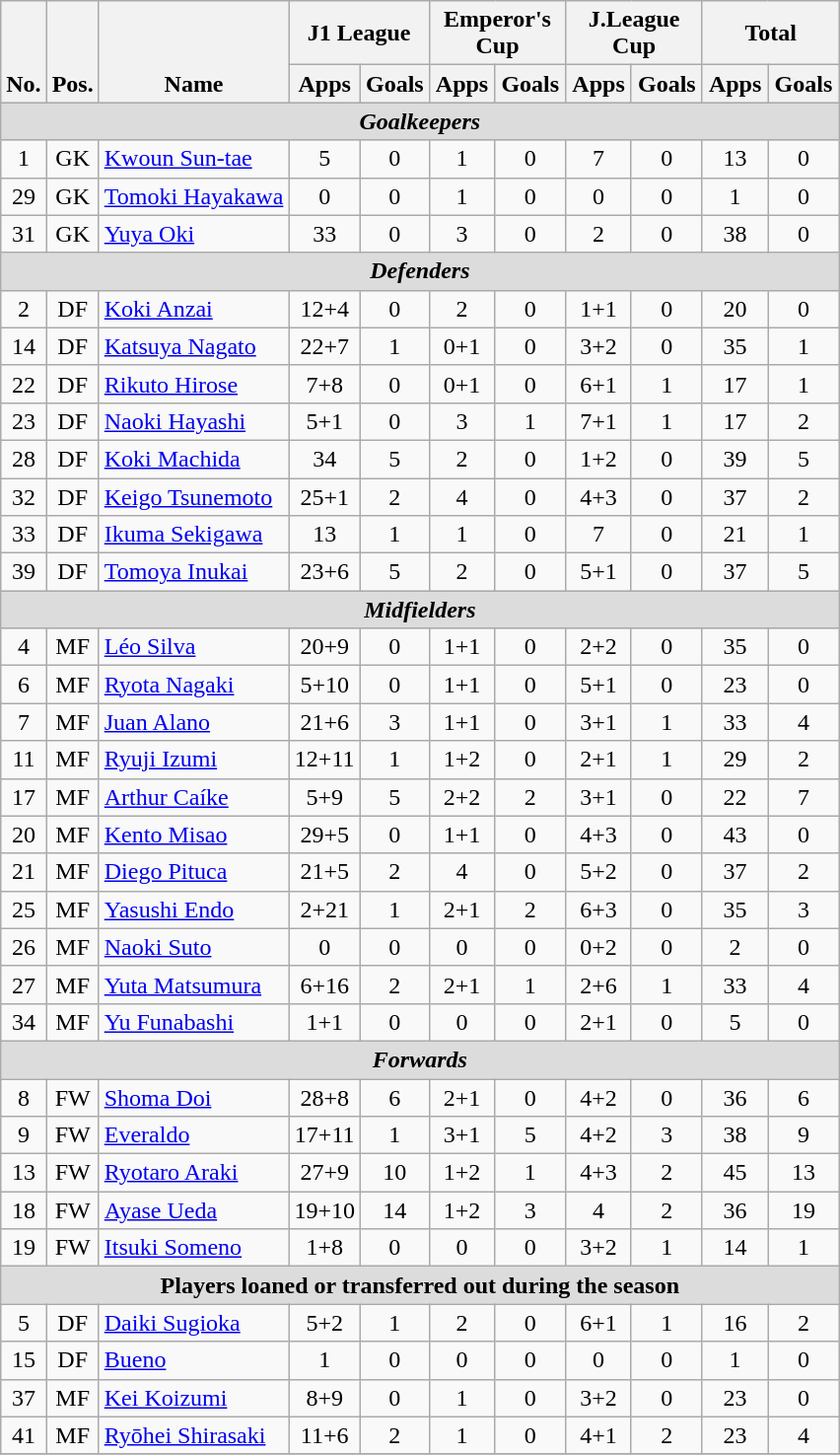<table class="wikitable sortable" style="text-align:center">
<tr>
<th rowspan="2" style="vertical-align:bottom;">No.</th>
<th rowspan="2" style="vertical-align:bottom;">Pos.</th>
<th rowspan="2" style="vertical-align:bottom;">Name</th>
<th colspan="2" style="width:85px;">J1 League</th>
<th colspan="2" style="width:85px;">Emperor's Cup</th>
<th colspan="2" style="width:85px;">J.League Cup</th>
<th colspan="2" style="width:85px;">Total</th>
</tr>
<tr>
<th>Apps</th>
<th>Goals</th>
<th>Apps</th>
<th>Goals</th>
<th>Apps</th>
<th>Goals</th>
<th>Apps</th>
<th>Goals</th>
</tr>
<tr>
<th colspan=11 style=background:#dcdcdc; text-align:center><em>Goalkeepers</em></th>
</tr>
<tr>
<td>1</td>
<td>GK</td>
<td align="left"> <a href='#'>Kwoun Sun-tae</a></td>
<td>5</td>
<td>0</td>
<td>1</td>
<td>0</td>
<td>7</td>
<td>0</td>
<td>13</td>
<td>0</td>
</tr>
<tr>
<td>29</td>
<td>GK</td>
<td align="left"> <a href='#'>Tomoki Hayakawa</a></td>
<td>0</td>
<td>0</td>
<td>1</td>
<td>0</td>
<td>0</td>
<td>0</td>
<td>1</td>
<td>0</td>
</tr>
<tr>
<td>31</td>
<td>GK</td>
<td align="left"> <a href='#'>Yuya Oki</a></td>
<td>33</td>
<td>0</td>
<td>3</td>
<td>0</td>
<td>2</td>
<td>0</td>
<td>38</td>
<td>0</td>
</tr>
<tr>
<th colspan=11 style=background:#dcdcdc; text-align:center><em>Defenders</em></th>
</tr>
<tr>
<td>2</td>
<td>DF</td>
<td align="left"> <a href='#'>Koki Anzai</a></td>
<td>12+4</td>
<td>0</td>
<td>2</td>
<td>0</td>
<td>1+1</td>
<td>0</td>
<td>20</td>
<td>0</td>
</tr>
<tr>
<td>14</td>
<td>DF</td>
<td align="left"> <a href='#'>Katsuya Nagato</a></td>
<td>22+7</td>
<td>1</td>
<td>0+1</td>
<td>0</td>
<td>3+2</td>
<td>0</td>
<td>35</td>
<td>1</td>
</tr>
<tr>
<td>22</td>
<td>DF</td>
<td align="left"> <a href='#'>Rikuto Hirose</a></td>
<td>7+8</td>
<td>0</td>
<td>0+1</td>
<td>0</td>
<td>6+1</td>
<td>1</td>
<td>17</td>
<td>1</td>
</tr>
<tr>
<td>23</td>
<td>DF</td>
<td align="left"> <a href='#'>Naoki Hayashi</a></td>
<td>5+1</td>
<td>0</td>
<td>3</td>
<td>1</td>
<td>7+1</td>
<td>1</td>
<td>17</td>
<td>2</td>
</tr>
<tr>
<td>28</td>
<td>DF</td>
<td align="left"> <a href='#'>Koki Machida</a></td>
<td>34</td>
<td>5</td>
<td>2</td>
<td>0</td>
<td>1+2</td>
<td>0</td>
<td>39</td>
<td>5</td>
</tr>
<tr>
<td>32</td>
<td>DF</td>
<td align="left"> <a href='#'>Keigo Tsunemoto</a></td>
<td>25+1</td>
<td>2</td>
<td>4</td>
<td>0</td>
<td>4+3</td>
<td>0</td>
<td>37</td>
<td>2</td>
</tr>
<tr>
<td>33</td>
<td>DF</td>
<td align="left"> <a href='#'>Ikuma Sekigawa</a></td>
<td>13</td>
<td>1</td>
<td>1</td>
<td>0</td>
<td>7</td>
<td>0</td>
<td>21</td>
<td>1</td>
</tr>
<tr>
<td>39</td>
<td>DF</td>
<td align="left"> <a href='#'>Tomoya Inukai</a></td>
<td>23+6</td>
<td>5</td>
<td>2</td>
<td>0</td>
<td>5+1</td>
<td>0</td>
<td>37</td>
<td>5</td>
</tr>
<tr>
<th colspan=14 style=background:#dcdcdc; text-align:center><em>Midfielders</em></th>
</tr>
<tr>
<td>4</td>
<td>MF</td>
<td align="left"> <a href='#'>Léo Silva</a></td>
<td>20+9</td>
<td>0</td>
<td>1+1</td>
<td>0</td>
<td>2+2</td>
<td>0</td>
<td>35</td>
<td>0</td>
</tr>
<tr>
<td>6</td>
<td>MF</td>
<td align="left"> <a href='#'>Ryota Nagaki</a></td>
<td>5+10</td>
<td>0</td>
<td>1+1</td>
<td>0</td>
<td>5+1</td>
<td>0</td>
<td>23</td>
<td>0</td>
</tr>
<tr>
<td>7</td>
<td>MF</td>
<td align="left"> <a href='#'>Juan Alano</a></td>
<td>21+6</td>
<td>3</td>
<td>1+1</td>
<td>0</td>
<td>3+1</td>
<td>1</td>
<td>33</td>
<td>4</td>
</tr>
<tr>
<td>11</td>
<td>MF</td>
<td align="left"> <a href='#'>Ryuji Izumi</a></td>
<td>12+11</td>
<td>1</td>
<td>1+2</td>
<td>0</td>
<td>2+1</td>
<td>1</td>
<td>29</td>
<td>2</td>
</tr>
<tr>
<td>17</td>
<td>MF</td>
<td align="left"> <a href='#'>Arthur Caíke</a></td>
<td>5+9</td>
<td>5</td>
<td>2+2</td>
<td>2</td>
<td>3+1</td>
<td>0</td>
<td>22</td>
<td>7</td>
</tr>
<tr>
<td>20</td>
<td>MF</td>
<td align="left"> <a href='#'>Kento Misao</a></td>
<td>29+5</td>
<td>0</td>
<td>1+1</td>
<td>0</td>
<td>4+3</td>
<td>0</td>
<td>43</td>
<td>0</td>
</tr>
<tr>
<td>21</td>
<td>MF</td>
<td align="left"> <a href='#'>Diego Pituca</a></td>
<td>21+5</td>
<td>2</td>
<td>4</td>
<td>0</td>
<td>5+2</td>
<td>0</td>
<td>37</td>
<td>2</td>
</tr>
<tr>
<td>25</td>
<td>MF</td>
<td align="left"> <a href='#'>Yasushi Endo</a></td>
<td>2+21</td>
<td>1</td>
<td>2+1</td>
<td>2</td>
<td>6+3</td>
<td>0</td>
<td>35</td>
<td>3</td>
</tr>
<tr>
<td>26</td>
<td>MF</td>
<td align="left"> <a href='#'>Naoki Suto</a></td>
<td>0</td>
<td>0</td>
<td>0</td>
<td>0</td>
<td>0+2</td>
<td>0</td>
<td>2</td>
<td>0</td>
</tr>
<tr>
<td>27</td>
<td>MF</td>
<td align="left"> <a href='#'>Yuta Matsumura</a></td>
<td>6+16</td>
<td>2</td>
<td>2+1</td>
<td>1</td>
<td>2+6</td>
<td>1</td>
<td>33</td>
<td>4</td>
</tr>
<tr>
<td>34</td>
<td>MF</td>
<td align="left"> <a href='#'>Yu Funabashi</a></td>
<td>1+1</td>
<td>0</td>
<td>0</td>
<td>0</td>
<td>2+1</td>
<td>0</td>
<td>5</td>
<td>0</td>
</tr>
<tr>
<th colspan=14 style=background:#dcdcdc; text-align:center><em>Forwards</em></th>
</tr>
<tr>
<td>8</td>
<td>FW</td>
<td align="left"> <a href='#'>Shoma Doi</a></td>
<td>28+8</td>
<td>6</td>
<td>2+1</td>
<td>0</td>
<td>4+2</td>
<td>0</td>
<td>36</td>
<td>6</td>
</tr>
<tr>
<td>9</td>
<td>FW</td>
<td align="left"> <a href='#'>Everaldo</a></td>
<td>17+11</td>
<td>1</td>
<td>3+1</td>
<td>5</td>
<td>4+2</td>
<td>3</td>
<td>38</td>
<td>9</td>
</tr>
<tr>
<td>13</td>
<td>FW</td>
<td align="left"> <a href='#'>Ryotaro Araki</a></td>
<td>27+9</td>
<td>10</td>
<td>1+2</td>
<td>1</td>
<td>4+3</td>
<td>2</td>
<td>45</td>
<td>13</td>
</tr>
<tr>
<td>18</td>
<td>FW</td>
<td align="left"> <a href='#'>Ayase Ueda</a></td>
<td>19+10</td>
<td>14</td>
<td>1+2</td>
<td>3</td>
<td>4</td>
<td>2</td>
<td>36</td>
<td>19</td>
</tr>
<tr>
<td>19</td>
<td>FW</td>
<td align="left"> <a href='#'>Itsuki Someno</a></td>
<td>1+8</td>
<td>0</td>
<td>0</td>
<td>0</td>
<td>3+2</td>
<td>1</td>
<td>14</td>
<td>1</td>
</tr>
<tr>
<th colspan=14 style=background:#dcdcdc; text-align:center>Players loaned or transferred out during the season</th>
</tr>
<tr>
<td>5</td>
<td>DF</td>
<td align="left"> <a href='#'>Daiki Sugioka</a></td>
<td>5+2</td>
<td>1</td>
<td>2</td>
<td>0</td>
<td>6+1</td>
<td>1</td>
<td>16</td>
<td>2</td>
</tr>
<tr>
<td>15</td>
<td>DF</td>
<td align="left"> <a href='#'>Bueno</a></td>
<td>1</td>
<td>0</td>
<td>0</td>
<td>0</td>
<td>0</td>
<td>0</td>
<td>1</td>
<td>0</td>
</tr>
<tr>
<td>37</td>
<td>MF</td>
<td align="left"> <a href='#'>Kei Koizumi</a></td>
<td>8+9</td>
<td>0</td>
<td>1</td>
<td>0</td>
<td>3+2</td>
<td>0</td>
<td>23</td>
<td>0</td>
</tr>
<tr>
<td>41</td>
<td>MF</td>
<td align="left"> <a href='#'>Ryōhei Shirasaki</a></td>
<td>11+6</td>
<td>2</td>
<td>1</td>
<td>0</td>
<td>4+1</td>
<td>2</td>
<td>23</td>
<td>4</td>
</tr>
<tr>
</tr>
</table>
